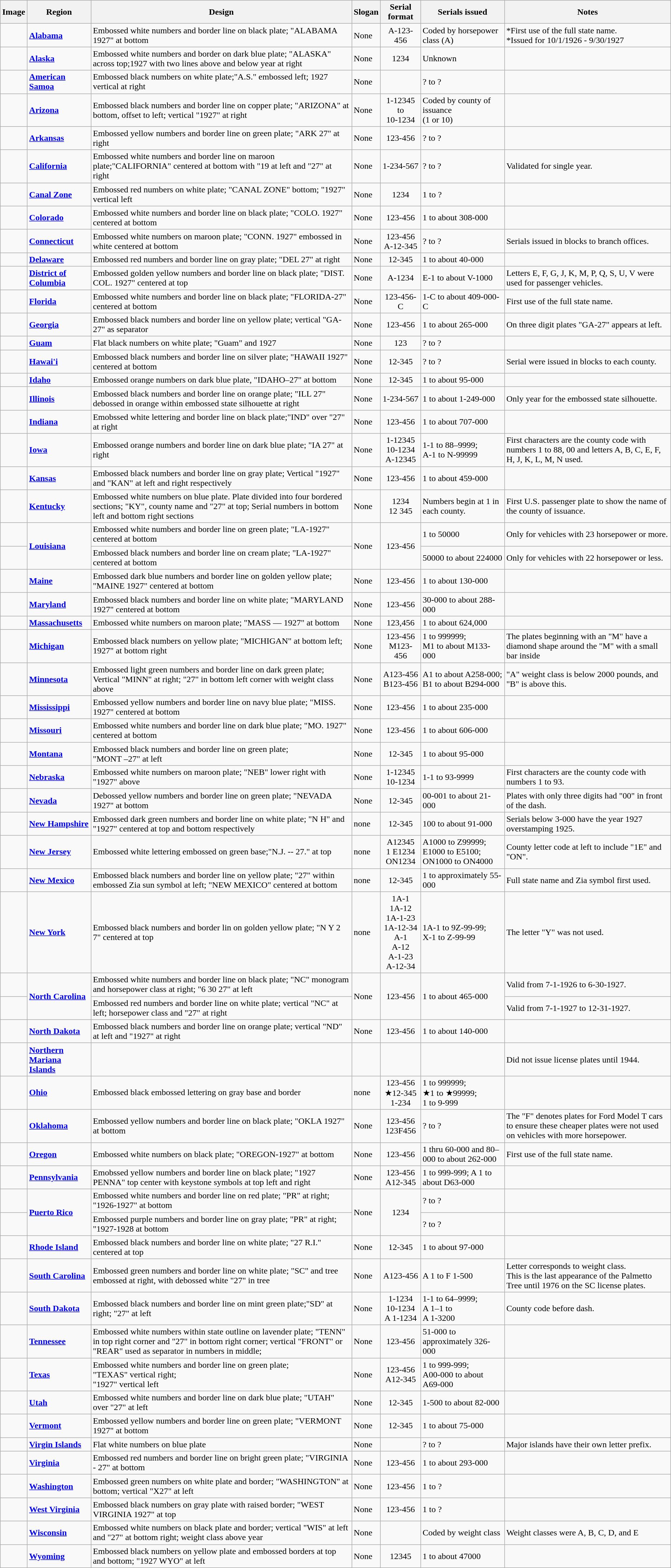<table class="wikitable">
<tr>
<th>Image</th>
<th>Region</th>
<th>Design</th>
<th>Slogan</th>
<th>Serial format</th>
<th>Serials issued</th>
<th>Notes</th>
</tr>
<tr>
<td></td>
<td><strong><a href='#'>Alabama</a></strong></td>
<td>Embossed white numbers and border line on black plate; "ALABAMA 1927" at bottom</td>
<td>None</td>
<td style="text-align: center;">A-123-456</td>
<td>Coded by horsepower class (A)</td>
<td>*First use of the full state name.<br>*Issued for 10/1/1926 - 9/30/1927</td>
</tr>
<tr>
<td></td>
<td><strong><a href='#'>Alaska</a></strong></td>
<td>Embossed white numbers and border on dark blue plate; "ALASKA" across top;1927 with two lines above and below year at right</td>
<td>None</td>
<td style="text-align: center;">1234</td>
<td>Unknown</td>
<td></td>
</tr>
<tr>
<td></td>
<td><strong><a href='#'>American Samoa</a></strong></td>
<td>Embossed black numbers on white plate;"A.S." embossed left; 1927 vertical at right</td>
<td>None</td>
<td style="text-align: center;"></td>
<td>? to ?</td>
<td></td>
</tr>
<tr>
<td></td>
<td><strong><a href='#'>Arizona</a></strong></td>
<td>Embossed black numbers and border line on copper plate; "ARIZONA" at bottom, offset to left; vertical "1927" at right</td>
<td>None</td>
<td style="text-align: center;">1-12345<br>to<br>10-1234</td>
<td>Coded by county of issuance<br>(1 or 10)</td>
<td></td>
</tr>
<tr>
<td></td>
<td><strong><a href='#'>Arkansas</a></strong></td>
<td>Embossed yellow numbers and border line on green plate; "ARK 27" at right</td>
<td>None</td>
<td style="text-align: center;">123-456</td>
<td>? to ?</td>
<td></td>
</tr>
<tr>
<td></td>
<td><strong><a href='#'>California</a></strong></td>
<td>Embossed white numbers and border line on maroon plate;"CALIFORNIA" centered at bottom with "19 at left and "27" at right</td>
<td>None</td>
<td style="text-align: center;">1-234-567</td>
<td>? to ?</td>
<td>Validated for single year.</td>
</tr>
<tr>
<td></td>
<td><strong><a href='#'>Canal Zone</a></strong></td>
<td>Embossed red numbers on white plate; "CANAL ZONE" bottom; "1927" vertical left</td>
<td>None</td>
<td style="text-align: center;">1234</td>
<td>1 to ?</td>
<td></td>
</tr>
<tr>
<td></td>
<td><strong><a href='#'>Colorado</a></strong></td>
<td>Embossed white numbers and border line on black plate; "COLO. 1927" centered at bottom</td>
<td>None</td>
<td style="text-align: center;">123-456</td>
<td>1 to about 308-000</td>
<td></td>
</tr>
<tr>
<td></td>
<td><strong><a href='#'>Connecticut</a></strong></td>
<td>Embossed white numbers on maroon plate; "CONN. 1927" embossed in white centered at bottom</td>
<td>None</td>
<td style="text-align: center;">123-456<br>A-12-345</td>
<td>? to ?</td>
<td>Serials issued in blocks to branch offices.</td>
</tr>
<tr>
<td></td>
<td><strong><a href='#'>Delaware</a></strong></td>
<td>Embossed red numbers and border line on gray plate; "DEL 27" at right</td>
<td>None</td>
<td style="text-align: center;">12-345</td>
<td>1 to about 40-000</td>
<td></td>
</tr>
<tr>
<td></td>
<td><strong><a href='#'>District of Columbia</a></strong></td>
<td>Embossed golden yellow numbers and border line on black plate; "DIST. COL. 1927" centered at top</td>
<td>None</td>
<td style="text-align: center;">A-1234</td>
<td>E-1 to about V-1000</td>
<td>Letters E, F, G, J, K, M, P, Q, S, U, V were used for passenger vehicles.</td>
</tr>
<tr>
<td></td>
<td><strong><a href='#'>Florida</a></strong></td>
<td>Embossed white numbers and border line on black plate; "FLORIDA-27" centered at bottom</td>
<td>None</td>
<td style="text-align: center;">123-456-C</td>
<td>1-C to about 409-000-C</td>
<td>First use of the full state name.</td>
</tr>
<tr>
<td></td>
<td><strong><a href='#'>Georgia</a></strong></td>
<td>Embossed black numbers and border line on yellow plate; vertical "GA-27" as separator</td>
<td>None</td>
<td style="text-align: center;">123-456</td>
<td>1 to about 265-000</td>
<td>On three digit plates "GA-27" appears at left.</td>
</tr>
<tr>
<td></td>
<td><strong><a href='#'>Guam</a></strong></td>
<td>Flat black numbers on white plate; "Guam" and 1927</td>
<td>None</td>
<td style="text-align: center;">123</td>
<td>? to ?</td>
<td></td>
</tr>
<tr>
<td></td>
<td><strong><a href='#'>Hawai'i</a></strong></td>
<td>Embossed black numbers and border line on silver plate; "HAWAII 1927" centered at bottom</td>
<td>None</td>
<td style="text-align: center;">12-345</td>
<td>? to ?</td>
<td>Serial were issued in blocks to each county.</td>
</tr>
<tr>
<td></td>
<td><strong><a href='#'>Idaho</a></strong></td>
<td>Embossed orange numbers on dark blue plate, "IDAHO–27" at bottom</td>
<td>None</td>
<td style="text-align: center;">12-345</td>
<td>1 to about 95-000</td>
<td></td>
</tr>
<tr>
<td></td>
<td><strong><a href='#'>Illinois</a></strong></td>
<td>Embossed black numbers and border line on orange plate; "ILL 27" debossed in orange within embossed state silhouette at right</td>
<td>None</td>
<td style="text-align: center;">1-234-567</td>
<td>1 to about 1-249-000</td>
<td>Only year for the embossed state silhouette.</td>
</tr>
<tr>
<td></td>
<td><strong><a href='#'>Indiana</a></strong></td>
<td>Emobssed white lettering and border line on black plate;"IND" over "27" at right</td>
<td>None</td>
<td style="text-align: center;">123-456</td>
<td>1 to about 707-000</td>
<td></td>
</tr>
<tr>
<td></td>
<td><strong><a href='#'>Iowa</a></strong></td>
<td>Embossed orange numbers and border line on dark blue plate; "IA 27" at right</td>
<td>None</td>
<td style="text-align: center;">1-12345<br>10-1234<br>A-12345</td>
<td>1-1 to 88–9999;<br>A-1 to N-99999</td>
<td>First characters are the county code with numbers 1 to 88, 00 and letters A, B, C, E, F, H, J, K, L, M, N used.</td>
</tr>
<tr>
<td></td>
<td><strong><a href='#'>Kansas</a></strong></td>
<td>Embossed black numbers and border line on gray plate; Vertical "1927" and "KAN" at left and right respectively</td>
<td>None</td>
<td style="text-align: center;">123-456</td>
<td>1 to about 459-000</td>
<td></td>
</tr>
<tr>
<td></td>
<td><strong><a href='#'>Kentucky</a></strong></td>
<td>Embossed white numbers on blue plate. Plate divided into four bordered sections; "KY", county name and "27" at top; Serial numbers in bottom left and bottom right sections</td>
<td>None</td>
<td style="text-align: center;">1234<br>12 345</td>
<td>Numbers begin at 1 in each county.</td>
<td>First U.S. passenger plate to show the name of the county of issuance.</td>
</tr>
<tr>
<td></td>
<td rowspan="2"><strong><a href='#'>Louisiana</a></strong></td>
<td>Embossed white numbers and border line on green plate; "LA-1927" centered at bottom</td>
<td rowspan="2">None</td>
<td style="text-align: center;" rowspan="2">123-456</td>
<td>1 to 50000</td>
<td>Only for vehicles with 23 horsepower or more.</td>
</tr>
<tr>
<td></td>
<td>Embossed black numbers and border line on cream plate; "LA-1927" centered at bottom</td>
<td>50000 to about 224000</td>
<td>Only for vehicles with 22 horsepower or less.</td>
</tr>
<tr>
<td></td>
<td><strong><a href='#'>Maine</a></strong></td>
<td>Embossed dark blue numbers and border line on golden yellow plate; "MAINE 1927" centered at bottom</td>
<td>None</td>
<td style="text-align: center;">123-456</td>
<td>1 to about 130-000</td>
<td></td>
</tr>
<tr>
<td></td>
<td><strong><a href='#'>Maryland</a></strong></td>
<td>Embossed black numbers and border line on white plate; "MARYLAND 1927" centered at bottom</td>
<td>None</td>
<td style="text-align: center;">123-456</td>
<td>30-000 to about 288-000</td>
<td></td>
</tr>
<tr>
<td></td>
<td><strong><a href='#'>Massachusetts</a></strong></td>
<td>Embossed white numbers on maroon plate; "MASS — 1927" at bottom</td>
<td>None</td>
<td style="text-align: center;">123,456</td>
<td>1 to about 624,000</td>
<td></td>
</tr>
<tr>
<td><br><br></td>
<td><strong><a href='#'>Michigan</a></strong></td>
<td>Embossed black numbers on yellow plate; "MICHIGAN" at bottom left; 1927" at bottom right</td>
<td>None</td>
<td style="text-align: center;">123-456<br>M123-456</td>
<td>1 to 999999;<br>M1 to about M133-000</td>
<td>The plates beginning with an "M" have a diamond shape around the "M" with a small bar inside</td>
</tr>
<tr>
<td></td>
<td><strong><a href='#'>Minnesota</a></strong></td>
<td>Embossed light green numbers and border line on dark green plate; Vertical "MINN" at right; "27" in bottom left corner with weight class above</td>
<td>None</td>
<td style="text-align: center;">A123-456<br>B123-456</td>
<td>A1 to about A258-000;<br>B1 to about B294-000</td>
<td>"A" weight class is below 2000 pounds, and "B" is above this.</td>
</tr>
<tr>
<td></td>
<td><strong><a href='#'>Mississippi</a></strong></td>
<td>Embossed yellow numbers and border line on navy blue plate; "MISS. 1927" centered at bottom</td>
<td>None</td>
<td style="text-align: center;">123-456</td>
<td>1 to about 235-000</td>
<td></td>
</tr>
<tr>
<td></td>
<td><strong><a href='#'>Missouri</a></strong></td>
<td>Embossed white numbers and border line on dark blue plate; "MO. 1927" centered at bottom</td>
<td>None</td>
<td style="text-align: center;">123-456</td>
<td>1 to about 606-000</td>
<td></td>
</tr>
<tr>
<td></td>
<td><strong><a href='#'>Montana</a></strong></td>
<td>Embossed black numbers and border line on green plate;<br>"MONT –27" at left</td>
<td>None</td>
<td style="text-align: center;">12-345</td>
<td>1 to about 95-000</td>
<td></td>
</tr>
<tr>
<td></td>
<td><strong><a href='#'>Nebraska</a></strong></td>
<td>Embossed white numbers on maroon plate; "NEB" lower right with "1927" above</td>
<td>None</td>
<td style="text-align: center;">1-12345<br>10-1234</td>
<td>1-1 to 93-9999</td>
<td>First characters are the county code with numbers 1 to 93.</td>
</tr>
<tr>
<td></td>
<td><strong><a href='#'>Nevada</a></strong></td>
<td>Debossed yellow numbers and border line on green plate; "NEVADA 1927" at bottom</td>
<td>None</td>
<td style="text-align: center;">12-345</td>
<td>00-001 to about 21-000</td>
<td>Plates with only three digits had "00" in front of the dash.</td>
</tr>
<tr>
<td></td>
<td><strong><a href='#'>New Hampshire</a></strong></td>
<td>Embossed dark green numbers and border line on white plate; "N H" and "1927" centered at top and bottom respectively</td>
<td>none</td>
<td style="text-align: center;">12-345</td>
<td>100 to about 91-000</td>
<td>Serials below 3-000 have the year 1927 overstamping 1925.</td>
</tr>
<tr>
<td></td>
<td><strong><a href='#'>New Jersey</a></strong></td>
<td>Embossed white lettering embossed on green base;"N.J. -- 27." at top</td>
<td>none</td>
<td style="text-align: center;">A12345<br>1 E1234<br>ON1234</td>
<td>A1000 to Z99999;<br>E1000 to E5100;<br>ON1000 to ON4000</td>
<td>County letter code at left to include "1E" and "ON".</td>
</tr>
<tr>
<td></td>
<td><strong><a href='#'>New Mexico</a></strong></td>
<td>Embossed black numbers and border line on yellow plate; "27" within embossed Zia sun symbol at left; "NEW MEXICO" centered at bottom</td>
<td>none</td>
<td style="text-align: center;">12-345</td>
<td>1 to approximately 55-000</td>
<td>Full state name and Zia symbol first used.</td>
</tr>
<tr>
<td></td>
<td><strong><a href='#'>New York</a></strong></td>
<td>Embossed black numbers and border lin on golden yellow plate; "N Y 2 7" centered at top</td>
<td>none</td>
<td style="text-align: center;">1A-1<br>1A-12<br>1A-1-23<br>1A-12-34<br>A-1<br>A-12<br>A-1-23<br>A-12-34</td>
<td>1A-1 to 9Z-99-99;<br> X-1 to Z-99-99</td>
<td>The letter "Y" was not used.</td>
</tr>
<tr>
<td></td>
<td rowspan="2"><strong><a href='#'>North Carolina</a></strong></td>
<td>Embossed white numbers and border line on black plate; "NC" monogram and horsepower class at right; "6 30 27" at left</td>
<td rowspan="2">None</td>
<td rowspan="2" style="text-align: center;">123-456</td>
<td rowspan="2">1 to about 465-000</td>
<td>Valid from 7-1-1926 to 6-30-1927.</td>
</tr>
<tr>
<td></td>
<td>Embossed red numbers and border line on white plate; vertical "NC" at left; horsepower class and "27" at right</td>
<td>Valid from 7-1-1927 to 12-31-1927.</td>
</tr>
<tr>
<td></td>
<td><strong><a href='#'>North Dakota</a></strong></td>
<td>Embossed black numbers and border line on orange plate; vertical "ND" at left and "1927" at  right</td>
<td>None</td>
<td style="text-align: center;">123-456</td>
<td>1 to about 140-000</td>
<td></td>
</tr>
<tr>
<td></td>
<td><strong><a href='#'>Northern Mariana<br>Islands</a></strong></td>
<td></td>
<td></td>
<td style="text-align: center;"></td>
<td></td>
<td>Did not issue license plates until 1944.</td>
</tr>
<tr>
<td></td>
<td><strong><a href='#'>Ohio</a></strong></td>
<td>Embossed black embossed lettering on gray base and border</td>
<td>none</td>
<td style="text-align: center;">123-456<br>★12-345<br>1-234</td>
<td>1 to 999999;<br>★1 to ★99999;<br> 1 to 9-999</td>
<td></td>
</tr>
<tr>
<td></td>
<td><strong><a href='#'>Oklahoma</a></strong></td>
<td>Embossed yellow numbers and border line on black plate; "OKLA 1927" at bottom</td>
<td>None</td>
<td style="text-align: center;">123-456<br>123F456</td>
<td>? to ?</td>
<td>The "F" denotes plates for Ford Model T cars to ensure these cheaper plates were not used on vehicles with more horsepower.</td>
</tr>
<tr>
<td></td>
<td><strong><a href='#'>Oregon</a></strong></td>
<td>Embossed white numbers on black plate; "OREGON-1927" at bottom</td>
<td>None</td>
<td style="text-align: center;">123-456</td>
<td>1 thru 60-000 and 80–000 to about 262-000</td>
<td>First use of the full state name.</td>
</tr>
<tr>
<td></td>
<td><strong><a href='#'>Pennsylvania</a></strong></td>
<td>Emobssed yellow numbers and border line on black plate; "1927 PENNA" top center with keystone symbols at top left and right</td>
<td>None</td>
<td style="text-align: center;">123-456<br>A12-345</td>
<td>1 to 999-999; A 1 to about D63-000</td>
<td></td>
</tr>
<tr>
<td></td>
<td rowspan="2"><strong><a href='#'>Puerto Rico</a></strong></td>
<td>Embossed white numbers and border line on red plate; "PR" at right; "1926-1927" at bottom</td>
<td rowspan="2">None</td>
<td rowspan="2" style="text-align: center;">1234</td>
<td>? to ?</td>
<td></td>
</tr>
<tr>
<td></td>
<td>Embossed purple numbers and border line on gray plate; "PR" at right; "1927-1928 at bottom</td>
<td>? to ?</td>
<td></td>
</tr>
<tr>
<td></td>
<td><strong><a href='#'>Rhode Island</a></strong></td>
<td>Embossed black numbers and border line on white plate; "27 R.I." centered at top</td>
<td>None</td>
<td style="text-align: center;">12-345</td>
<td>1 to about 97-000</td>
<td></td>
</tr>
<tr>
<td></td>
<td><strong><a href='#'>South Carolina</a></strong></td>
<td>Embossed green numbers and border line on white plate; "SC" and tree embossed at right, with debossed white "27" in tree</td>
<td>None</td>
<td style="text-align: center;">A123-456</td>
<td>A 1 to F 1-500</td>
<td>Letter corresponds to weight class.<br>This is the last appearance of the Palmetto Tree until 1976 on the SC license plates.</td>
</tr>
<tr>
<td></td>
<td><strong><a href='#'>South Dakota</a></strong></td>
<td>Embossed black numbers and border line on mint green plate;"SD" at right; "27" at left</td>
<td>None</td>
<td style="text-align: center;">1-1234<br>10-1234<br>A 1-1234</td>
<td>1-1 to 64–9999;<br>A 1–1 to<br>A 1-3200</td>
<td>County code before dash.</td>
</tr>
<tr>
<td><br><br></td>
<td><strong><a href='#'>Tennessee</a></strong></td>
<td>Embossed white numbers within state outline on lavender plate; "TENN" in top right corner and "27" in bottom right corner; vertical "FRONT" or "REAR" used as separator in numbers in middle;</td>
<td>None</td>
<td style="text-align: center;">123-456</td>
<td>51-000 to approximately 326-000</td>
<td></td>
</tr>
<tr>
<td></td>
<td><strong><a href='#'>Texas</a></strong></td>
<td>Embossed white numbers and border line on green plate;<br>"TEXAS" vertical right;<br>"1927" vertical left</td>
<td>None</td>
<td style="text-align: center;">123-456<br>A12-345</td>
<td>1 to 999-999;<br>A00-000 to about A69-000</td>
<td></td>
</tr>
<tr>
<td></td>
<td><strong><a href='#'>Utah</a></strong></td>
<td>Embossed white numbers and border line on dark blue plate; "UTAH" over "27" at left</td>
<td>None</td>
<td style="text-align: center;">12-345</td>
<td>1-500 to about 82-000</td>
<td></td>
</tr>
<tr>
<td></td>
<td><strong><a href='#'>Vermont</a></strong></td>
<td>Embossed yellow numbers and border line on green plate; "VERMONT 1927" at bottom</td>
<td>None</td>
<td style="text-align: center;">12-345</td>
<td>1 to about 75-000</td>
<td></td>
</tr>
<tr>
<td></td>
<td><strong><a href='#'>Virgin Islands</a></strong></td>
<td>Flat white numbers on blue plate</td>
<td>None</td>
<td style="text-align: center;"></td>
<td>? to ?</td>
<td>Major islands have their own letter prefix.</td>
</tr>
<tr>
<td></td>
<td><strong><a href='#'>Virginia</a></strong></td>
<td>Embossed red numbers and border line on bright green plate; "VIRGINIA - 27" at bottom</td>
<td>None</td>
<td style="text-align: center;">123-456</td>
<td>1 to about 293-000</td>
<td></td>
</tr>
<tr>
<td></td>
<td><strong><a href='#'>Washington</a></strong></td>
<td>Embossed green numbers on white plate and border; "WASHINGTON" at bottom; vertical "X27" at left</td>
<td>None</td>
<td style="text-align: center;">123-456</td>
<td>1 to ?</td>
<td></td>
</tr>
<tr>
<td></td>
<td><strong><a href='#'>West Virginia</a></strong></td>
<td>Embossed black numbers on gray plate with raised border; "WEST VIRGINIA 1927" at top</td>
<td>None</td>
<td style="text-align: center;">123-456</td>
<td>1 to ?</td>
<td></td>
</tr>
<tr>
<td></td>
<td><strong><a href='#'>Wisconsin</a></strong></td>
<td>Embossed white numbers on black plate and border; vertical "WIS" at left and "27" at bottom right; weight class above year</td>
<td>None</td>
<td style="text-align: center;"></td>
<td>Coded by weight class</td>
<td>Weight classes were A, B, C, D, and E</td>
</tr>
<tr>
<td></td>
<td><strong><a href='#'>Wyoming</a></strong></td>
<td>Embossed black numbers on yellow plate and embossed borders at top and bottom; "1927 WYO" at left</td>
<td>None</td>
<td style="text-align: center;">12345</td>
<td>1 to about 47000</td>
<td></td>
</tr>
</table>
